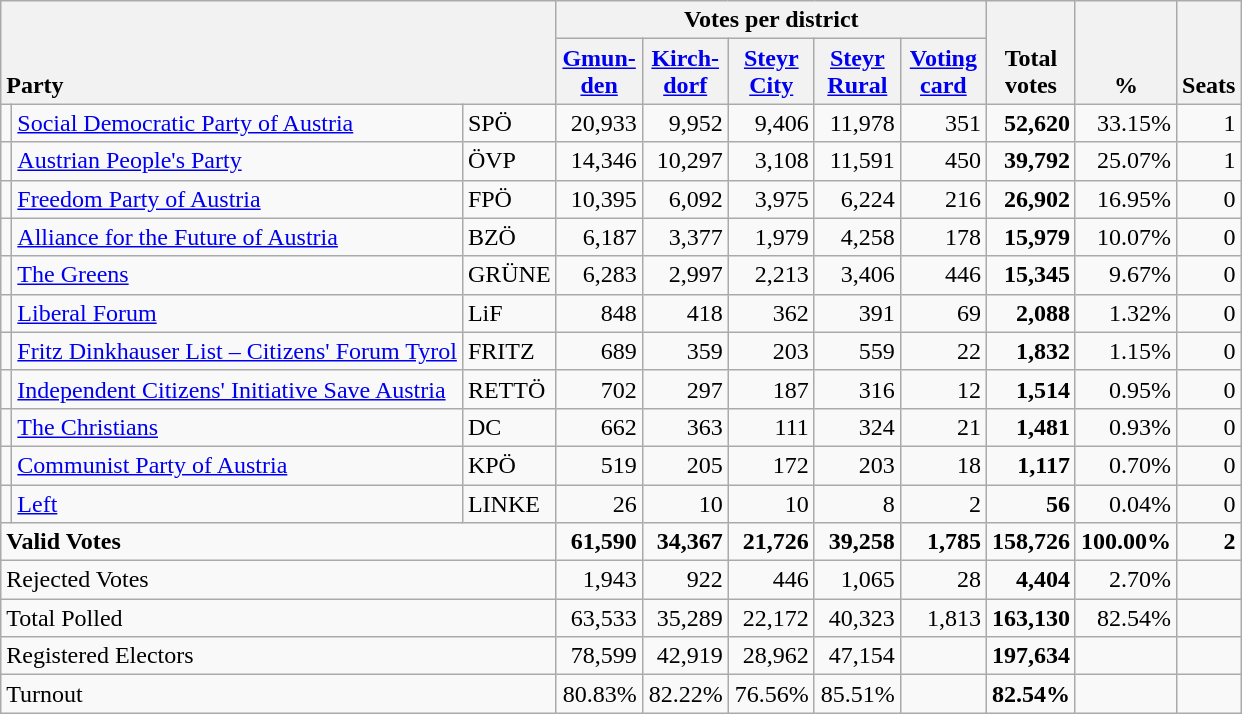<table class="wikitable" border="1" style="text-align:right;">
<tr>
<th style="text-align:left;" valign=bottom rowspan=2 colspan=3>Party</th>
<th colspan=5>Votes per district</th>
<th align=center valign=bottom rowspan=2 width="50">Total<br>votes</th>
<th align=center valign=bottom rowspan=2 width="50">%</th>
<th align=center valign=bottom rowspan=2>Seats</th>
</tr>
<tr>
<th align=center valign=bottom width="50"><a href='#'>Gmun-<br>den</a></th>
<th align=center valign=bottom width="50"><a href='#'>Kirch-<br>dorf</a></th>
<th align=center valign=bottom width="50"><a href='#'>Steyr<br>City</a></th>
<th align=center valign=bottom width="50"><a href='#'>Steyr<br>Rural</a></th>
<th align=center valign=bottom width="50"><a href='#'>Voting<br>card</a></th>
</tr>
<tr>
<td></td>
<td align=left style="white-space: nowrap;"><a href='#'>Social Democratic Party of Austria</a></td>
<td align=left>SPÖ</td>
<td>20,933</td>
<td>9,952</td>
<td>9,406</td>
<td>11,978</td>
<td>351</td>
<td><strong>52,620</strong></td>
<td>33.15%</td>
<td>1</td>
</tr>
<tr>
<td></td>
<td align=left><a href='#'>Austrian People's Party</a></td>
<td align=left>ÖVP</td>
<td>14,346</td>
<td>10,297</td>
<td>3,108</td>
<td>11,591</td>
<td>450</td>
<td><strong>39,792</strong></td>
<td>25.07%</td>
<td>1</td>
</tr>
<tr>
<td></td>
<td align=left><a href='#'>Freedom Party of Austria</a></td>
<td align=left>FPÖ</td>
<td>10,395</td>
<td>6,092</td>
<td>3,975</td>
<td>6,224</td>
<td>216</td>
<td><strong>26,902</strong></td>
<td>16.95%</td>
<td>0</td>
</tr>
<tr>
<td></td>
<td align=left><a href='#'>Alliance for the Future of Austria</a></td>
<td align=left>BZÖ</td>
<td>6,187</td>
<td>3,377</td>
<td>1,979</td>
<td>4,258</td>
<td>178</td>
<td><strong>15,979</strong></td>
<td>10.07%</td>
<td>0</td>
</tr>
<tr>
<td></td>
<td align=left><a href='#'>The Greens</a></td>
<td align=left>GRÜNE</td>
<td>6,283</td>
<td>2,997</td>
<td>2,213</td>
<td>3,406</td>
<td>446</td>
<td><strong>15,345</strong></td>
<td>9.67%</td>
<td>0</td>
</tr>
<tr>
<td></td>
<td align=left><a href='#'>Liberal Forum</a></td>
<td align=left>LiF</td>
<td>848</td>
<td>418</td>
<td>362</td>
<td>391</td>
<td>69</td>
<td><strong>2,088</strong></td>
<td>1.32%</td>
<td>0</td>
</tr>
<tr>
<td></td>
<td align=left><a href='#'>Fritz Dinkhauser List – Citizens' Forum Tyrol </a></td>
<td align=left>FRITZ</td>
<td>689</td>
<td>359</td>
<td>203</td>
<td>559</td>
<td>22</td>
<td><strong>1,832</strong></td>
<td>1.15%</td>
<td>0</td>
</tr>
<tr>
<td></td>
<td align=left><a href='#'>Independent Citizens' Initiative Save Austria</a></td>
<td align=left>RETTÖ</td>
<td>702</td>
<td>297</td>
<td>187</td>
<td>316</td>
<td>12</td>
<td><strong>1,514</strong></td>
<td>0.95%</td>
<td>0</td>
</tr>
<tr>
<td></td>
<td align=left><a href='#'>The Christians</a></td>
<td align=left>DC</td>
<td>662</td>
<td>363</td>
<td>111</td>
<td>324</td>
<td>21</td>
<td><strong>1,481</strong></td>
<td>0.93%</td>
<td>0</td>
</tr>
<tr>
<td></td>
<td align=left><a href='#'>Communist Party of Austria</a></td>
<td align=left>KPÖ</td>
<td>519</td>
<td>205</td>
<td>172</td>
<td>203</td>
<td>18</td>
<td><strong>1,117</strong></td>
<td>0.70%</td>
<td>0</td>
</tr>
<tr>
<td></td>
<td align=left><a href='#'>Left</a></td>
<td align=left>LINKE</td>
<td>26</td>
<td>10</td>
<td>10</td>
<td>8</td>
<td>2</td>
<td><strong>56</strong></td>
<td>0.04%</td>
<td>0</td>
</tr>
<tr style="font-weight:bold">
<td align=left colspan=3>Valid Votes</td>
<td>61,590</td>
<td>34,367</td>
<td>21,726</td>
<td>39,258</td>
<td>1,785</td>
<td>158,726</td>
<td>100.00%</td>
<td>2</td>
</tr>
<tr>
<td align=left colspan=3>Rejected Votes</td>
<td>1,943</td>
<td>922</td>
<td>446</td>
<td>1,065</td>
<td>28</td>
<td><strong>4,404</strong></td>
<td>2.70%</td>
<td></td>
</tr>
<tr>
<td align=left colspan=3>Total Polled</td>
<td>63,533</td>
<td>35,289</td>
<td>22,172</td>
<td>40,323</td>
<td>1,813</td>
<td><strong>163,130</strong></td>
<td>82.54%</td>
<td></td>
</tr>
<tr>
<td align=left colspan=3>Registered Electors</td>
<td>78,599</td>
<td>42,919</td>
<td>28,962</td>
<td>47,154</td>
<td></td>
<td><strong>197,634</strong></td>
<td></td>
<td></td>
</tr>
<tr>
<td align=left colspan=3>Turnout</td>
<td>80.83%</td>
<td>82.22%</td>
<td>76.56%</td>
<td>85.51%</td>
<td></td>
<td><strong>82.54%</strong></td>
<td></td>
<td></td>
</tr>
</table>
